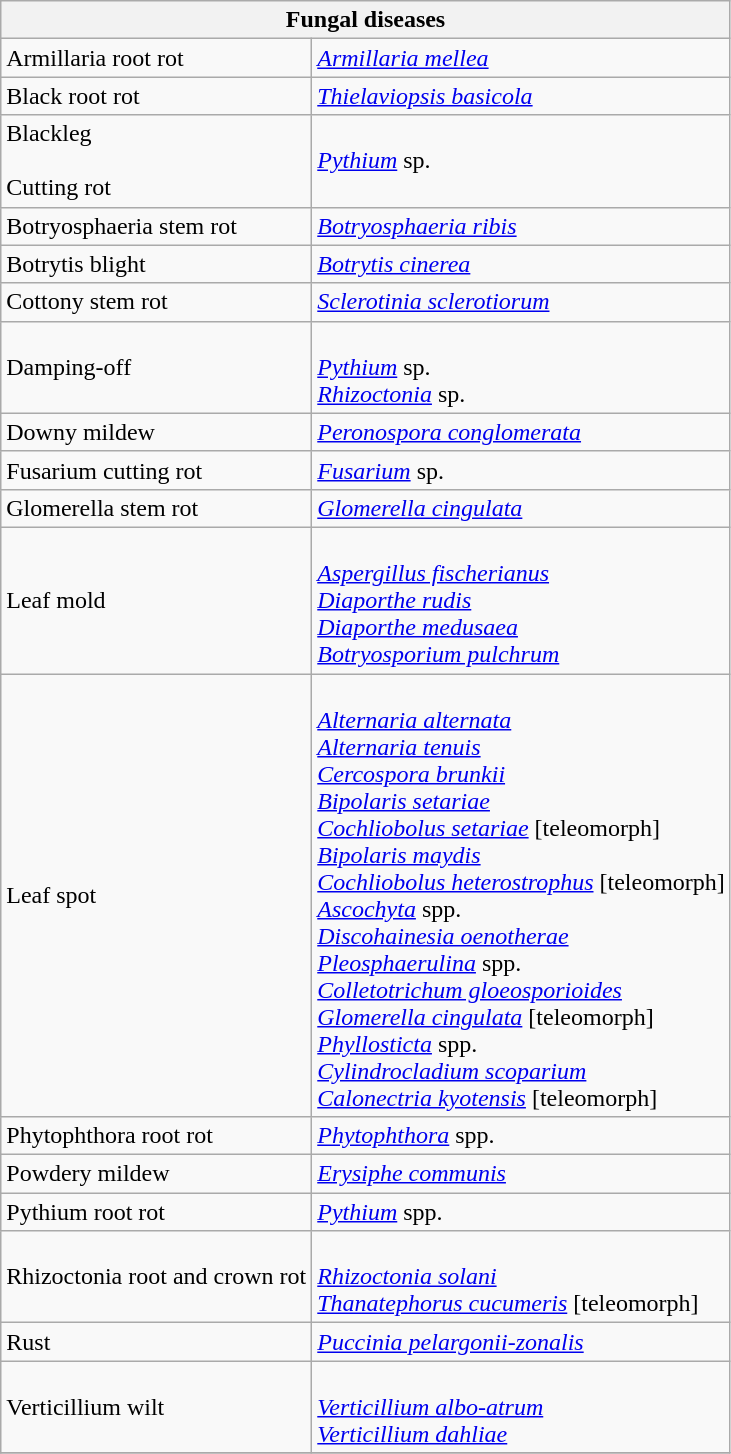<table class="wikitable" style="clear">
<tr>
<th colspan=2><strong>Fungal diseases</strong><br></th>
</tr>
<tr>
<td>Armillaria root rot</td>
<td><em><a href='#'>Armillaria mellea</a></em></td>
</tr>
<tr>
<td>Black root rot</td>
<td><em><a href='#'>Thielaviopsis basicola</a></em></td>
</tr>
<tr>
<td>Blackleg<br><br>Cutting rot</td>
<td><em><a href='#'>Pythium</a></em> sp.</td>
</tr>
<tr>
<td>Botryosphaeria stem rot</td>
<td><em><a href='#'>Botryosphaeria ribis</a></em></td>
</tr>
<tr>
<td>Botrytis blight</td>
<td><em><a href='#'>Botrytis cinerea</a></em></td>
</tr>
<tr>
<td>Cottony stem rot</td>
<td><em><a href='#'>Sclerotinia sclerotiorum</a></em></td>
</tr>
<tr>
<td>Damping-off</td>
<td><br><em><a href='#'>Pythium</a></em> sp. <br>
<em><a href='#'>Rhizoctonia</a></em> sp.</td>
</tr>
<tr>
<td>Downy mildew</td>
<td><em><a href='#'>Peronospora conglomerata</a></em></td>
</tr>
<tr>
<td>Fusarium cutting rot</td>
<td><em><a href='#'>Fusarium</a></em> sp.</td>
</tr>
<tr>
<td>Glomerella stem rot</td>
<td><em><a href='#'>Glomerella cingulata</a></em></td>
</tr>
<tr>
<td>Leaf mold</td>
<td><br><em><a href='#'>Aspergillus fischerianus</a></em> <br>
<em><a href='#'>Diaporthe rudis</a></em> <br>
 <em><a href='#'>Diaporthe medusaea</a></em><br>
<em><a href='#'>Botryosporium pulchrum</a></em></td>
</tr>
<tr>
<td>Leaf spot</td>
<td><br><em><a href='#'>Alternaria alternata</a></em> <br>
 <em><a href='#'>Alternaria tenuis</a></em><br>
<em><a href='#'>Cercospora brunkii</a></em><br>
<em><a href='#'>Bipolaris setariae</a></em><br>
<em><a href='#'>Cochliobolus setariae</a></em> [teleomorph]<br>
<em><a href='#'>Bipolaris maydis</a></em><br>
<em><a href='#'>Cochliobolus heterostrophus</a></em> [teleomorph]<br>
<em><a href='#'>Ascochyta</a></em> spp. <br>
<em><a href='#'>Discohainesia oenotherae</a></em><br>
<em><a href='#'>Pleosphaerulina</a></em> spp. <br>
<em><a href='#'>Colletotrichum gloeosporioides</a></em><br>
<em><a href='#'>Glomerella cingulata</a></em> [teleomorph]<br>
<em><a href='#'>Phyllosticta</a></em> spp. <br>
<em><a href='#'>Cylindrocladium scoparium</a></em><br>
<em><a href='#'>Calonectria kyotensis</a></em> [teleomorph]</td>
</tr>
<tr>
<td>Phytophthora root rot</td>
<td><em><a href='#'>Phytophthora</a></em> spp.</td>
</tr>
<tr>
<td>Powdery mildew</td>
<td><em><a href='#'>Erysiphe communis</a></em></td>
</tr>
<tr>
<td>Pythium root rot</td>
<td><em><a href='#'>Pythium</a></em> spp.</td>
</tr>
<tr>
<td>Rhizoctonia root and crown rot</td>
<td><br><em><a href='#'>Rhizoctonia solani</a></em><br>
<em><a href='#'>Thanatephorus cucumeris</a></em> [teleomorph]</td>
</tr>
<tr>
<td>Rust</td>
<td><em><a href='#'>Puccinia pelargonii-zonalis</a></em></td>
</tr>
<tr>
<td>Verticillium wilt</td>
<td><br><em><a href='#'>Verticillium albo-atrum</a></em><br>
<em><a href='#'>Verticillium dahliae</a></em></td>
</tr>
<tr>
</tr>
</table>
